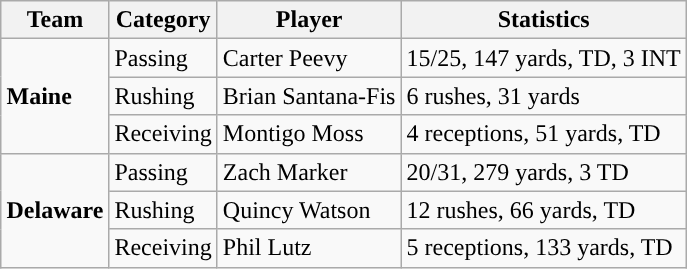<table class="wikitable" style="float: right;">
<tr>
<th>Team</th>
<th>Category</th>
<th>Player</th>
<th>Statistics</th>
</tr>
<tr>
<td rowspan=3><strong>Maine</strong></td>
<td>Passing</td>
<td>Carter Peevy</td>
<td>15/25, 147 yards, TD, 3 INT</td>
</tr>
<tr>
<td>Rushing</td>
<td>Brian Santana-Fis</td>
<td>6 rushes, 31 yards</td>
</tr>
<tr>
<td>Receiving</td>
<td>Montigo Moss</td>
<td>4 receptions, 51 yards, TD</td>
</tr>
<tr>
<td rowspan=3><strong>Delaware</strong></td>
<td>Passing</td>
<td>Zach Marker</td>
<td>20/31, 279 yards, 3 TD</td>
</tr>
<tr>
<td>Rushing</td>
<td>Quincy Watson</td>
<td>12 rushes, 66 yards, TD</td>
</tr>
<tr>
<td>Receiving</td>
<td>Phil Lutz</td>
<td>5 receptions, 133 yards, TD</td>
</tr>
</table>
